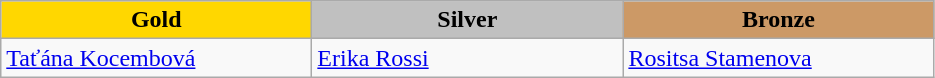<table class="wikitable" style="text-align:left">
<tr align="center">
<td width=200 bgcolor=gold><strong>Gold</strong></td>
<td width=200 bgcolor=silver><strong>Silver</strong></td>
<td width=200 bgcolor=CC9966><strong>Bronze</strong></td>
</tr>
<tr>
<td><a href='#'>Taťána Kocembová</a><br><em></em></td>
<td><a href='#'>Erika Rossi</a><br><em></em></td>
<td><a href='#'>Rositsa Stamenova</a><br><em></em></td>
</tr>
</table>
